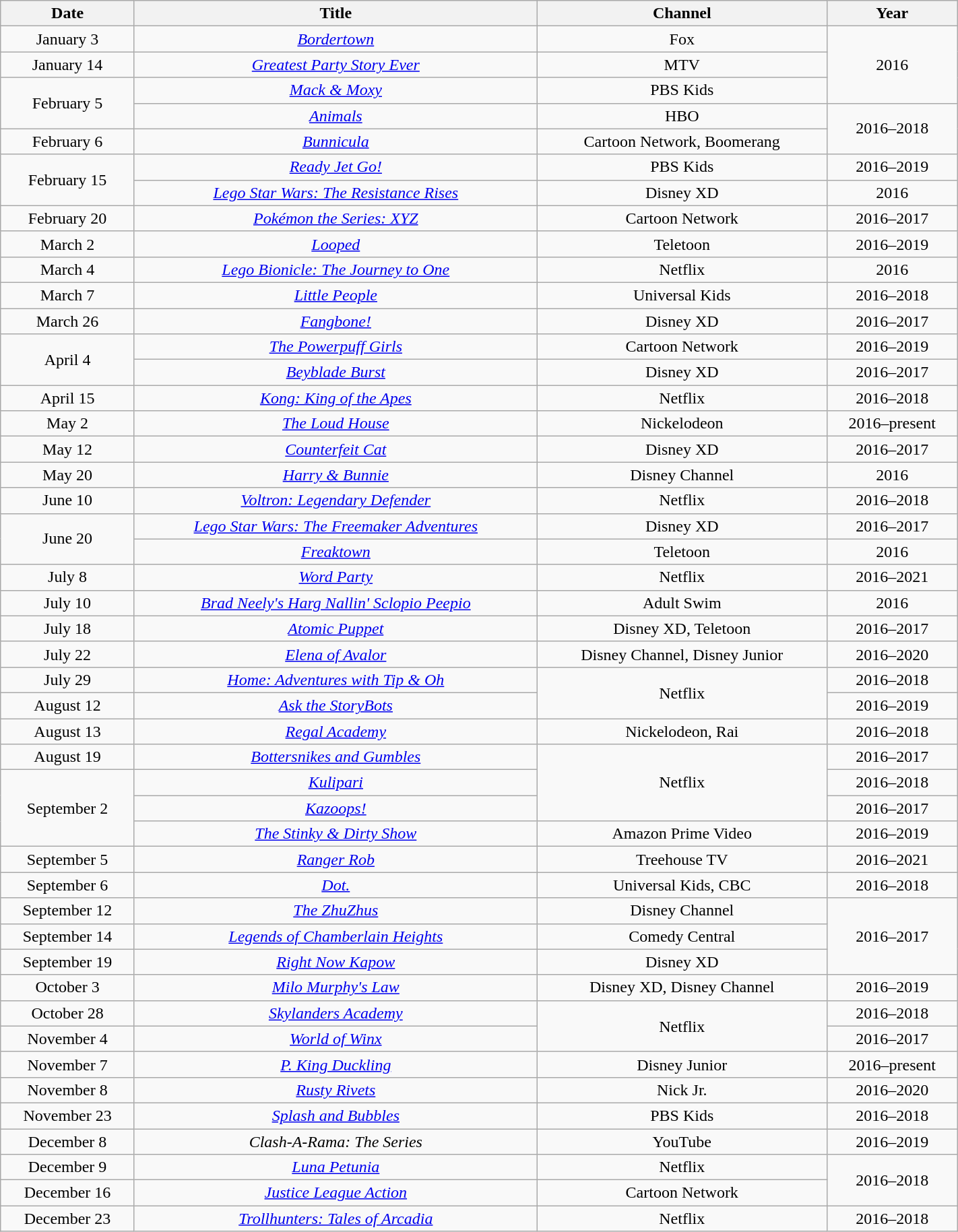<table class="wikitable sortable" style="text-align: center" width="75%">
<tr>
<th scope="col">Date</th>
<th scope="col">Title</th>
<th scope="col">Channel</th>
<th scope="col">Year</th>
</tr>
<tr>
<td>January 3</td>
<td><em><a href='#'>Bordertown</a></em></td>
<td>Fox</td>
<td rowspan=3>2016</td>
</tr>
<tr>
<td>January 14</td>
<td><em><a href='#'>Greatest Party Story Ever</a></em></td>
<td>MTV</td>
</tr>
<tr>
<td rowspan=2>February 5</td>
<td><em><a href='#'>Mack & Moxy</a></em></td>
<td>PBS Kids</td>
</tr>
<tr>
<td><em><a href='#'>Animals</a></em></td>
<td>HBO</td>
<td rowspan=2>2016–2018</td>
</tr>
<tr>
<td>February 6</td>
<td><em><a href='#'>Bunnicula</a></em></td>
<td>Cartoon Network, Boomerang</td>
</tr>
<tr>
<td rowspan=2>February 15</td>
<td><em><a href='#'>Ready Jet Go!</a></em></td>
<td>PBS Kids</td>
<td>2016–2019</td>
</tr>
<tr>
<td><em><a href='#'>Lego Star Wars: The Resistance Rises</a></em></td>
<td>Disney XD</td>
<td>2016</td>
</tr>
<tr>
<td>February 20</td>
<td><em><a href='#'>Pokémon the Series: XYZ</a></em></td>
<td>Cartoon Network</td>
<td>2016–2017</td>
</tr>
<tr>
<td>March 2</td>
<td><em><a href='#'>Looped</a></em></td>
<td>Teletoon</td>
<td>2016–2019</td>
</tr>
<tr>
<td>March 4</td>
<td><em><a href='#'>Lego Bionicle: The Journey to One</a></em></td>
<td>Netflix</td>
<td>2016</td>
</tr>
<tr>
<td>March 7</td>
<td><em><a href='#'>Little People</a></em></td>
<td>Universal Kids</td>
<td>2016–2018</td>
</tr>
<tr>
<td>March 26</td>
<td><em><a href='#'>Fangbone!</a></em></td>
<td>Disney XD</td>
<td>2016–2017</td>
</tr>
<tr>
<td rowspan=2>April 4</td>
<td><em><a href='#'>The Powerpuff Girls</a></em></td>
<td>Cartoon Network</td>
<td>2016–2019</td>
</tr>
<tr>
<td><em><a href='#'>Beyblade Burst</a></em></td>
<td>Disney XD</td>
<td>2016–2017</td>
</tr>
<tr>
<td>April 15</td>
<td><em><a href='#'>Kong: King of the Apes</a></em></td>
<td>Netflix</td>
<td>2016–2018</td>
</tr>
<tr>
<td>May 2</td>
<td><em><a href='#'>The Loud House</a></em></td>
<td>Nickelodeon</td>
<td>2016–present</td>
</tr>
<tr>
<td>May 12</td>
<td><em><a href='#'>Counterfeit Cat</a></em></td>
<td>Disney XD</td>
<td>2016–2017</td>
</tr>
<tr>
<td>May 20</td>
<td><em><a href='#'>Harry & Bunnie</a></em></td>
<td>Disney Channel</td>
<td>2016</td>
</tr>
<tr>
<td>June 10</td>
<td><em><a href='#'>Voltron: Legendary Defender</a></em></td>
<td>Netflix</td>
<td>2016–2018</td>
</tr>
<tr>
<td rowspan=2>June 20</td>
<td><em><a href='#'>Lego Star Wars: The Freemaker Adventures</a></em></td>
<td>Disney XD</td>
<td>2016–2017</td>
</tr>
<tr>
<td><em><a href='#'>Freaktown</a></em></td>
<td>Teletoon</td>
<td>2016</td>
</tr>
<tr>
<td>July 8</td>
<td><em><a href='#'>Word Party</a></em></td>
<td>Netflix</td>
<td>2016–2021</td>
</tr>
<tr>
<td>July 10</td>
<td><em><a href='#'>Brad Neely's Harg Nallin' Sclopio Peepio</a></em></td>
<td>Adult Swim</td>
<td>2016</td>
</tr>
<tr>
<td>July 18</td>
<td><em><a href='#'>Atomic Puppet</a></em></td>
<td>Disney XD, Teletoon</td>
<td>2016–2017</td>
</tr>
<tr>
<td>July 22</td>
<td><em><a href='#'>Elena of Avalor</a></em></td>
<td>Disney Channel, Disney Junior</td>
<td>2016–2020</td>
</tr>
<tr>
<td>July 29</td>
<td><em><a href='#'>Home: Adventures with Tip & Oh</a></em></td>
<td rowspan=2>Netflix</td>
<td>2016–2018</td>
</tr>
<tr>
<td>August 12</td>
<td><em><a href='#'>Ask the StoryBots</a></em></td>
<td>2016–2019</td>
</tr>
<tr>
<td>August 13</td>
<td><em><a href='#'>Regal Academy</a></em></td>
<td>Nickelodeon, Rai</td>
<td>2016–2018</td>
</tr>
<tr>
<td>August 19</td>
<td><em><a href='#'>Bottersnikes and Gumbles</a></em></td>
<td rowspan="3">Netflix</td>
<td>2016–2017</td>
</tr>
<tr>
<td rowspan="3">September 2</td>
<td><em><a href='#'>Kulipari</a></em></td>
<td>2016–2018</td>
</tr>
<tr>
<td><em><a href='#'>Kazoops!</a></em></td>
<td>2016–2017</td>
</tr>
<tr>
<td><em><a href='#'>The Stinky & Dirty Show</a></em></td>
<td>Amazon Prime Video</td>
<td>2016–2019</td>
</tr>
<tr>
<td>September 5</td>
<td><em><a href='#'>Ranger Rob</a></em></td>
<td>Treehouse TV</td>
<td>2016–2021</td>
</tr>
<tr>
<td>September 6</td>
<td><em><a href='#'>Dot.</a></em></td>
<td>Universal Kids, CBC</td>
<td>2016–2018</td>
</tr>
<tr>
<td>September 12</td>
<td><em><a href='#'>The ZhuZhus</a></em></td>
<td>Disney Channel</td>
<td rowspan="3">2016–2017</td>
</tr>
<tr>
<td>September 14</td>
<td><em><a href='#'>Legends of Chamberlain Heights</a></em></td>
<td>Comedy Central</td>
</tr>
<tr>
<td>September 19</td>
<td><em><a href='#'>Right Now Kapow</a></em></td>
<td>Disney XD</td>
</tr>
<tr>
<td>October 3</td>
<td><em><a href='#'>Milo Murphy's Law</a></em></td>
<td>Disney XD, Disney Channel</td>
<td>2016–2019</td>
</tr>
<tr>
<td>October 28</td>
<td><em><a href='#'>Skylanders Academy</a></em></td>
<td rowspan="2">Netflix</td>
<td>2016–2018</td>
</tr>
<tr>
<td>November 4</td>
<td><em><a href='#'>World of Winx</a></em></td>
<td>2016–2017</td>
</tr>
<tr>
<td>November 7</td>
<td><em><a href='#'>P. King Duckling</a></em></td>
<td>Disney Junior</td>
<td>2016–present</td>
</tr>
<tr>
<td>November 8</td>
<td><em><a href='#'>Rusty Rivets</a></em></td>
<td>Nick Jr.</td>
<td>2016–2020</td>
</tr>
<tr>
<td>November 23</td>
<td><em><a href='#'>Splash and Bubbles</a></em></td>
<td>PBS Kids</td>
<td>2016–2018</td>
</tr>
<tr>
<td>December 8</td>
<td><em>Clash-A-Rama: The Series</em></td>
<td>YouTube</td>
<td>2016–2019</td>
</tr>
<tr>
<td>December 9</td>
<td><em><a href='#'>Luna Petunia</a></em></td>
<td>Netflix</td>
<td rowspan="2">2016–2018</td>
</tr>
<tr>
<td>December 16</td>
<td><em><a href='#'>Justice League Action</a></em></td>
<td>Cartoon Network</td>
</tr>
<tr>
<td>December 23</td>
<td><em><a href='#'>Trollhunters: Tales of Arcadia</a></em></td>
<td>Netflix</td>
<td>2016–2018</td>
</tr>
</table>
